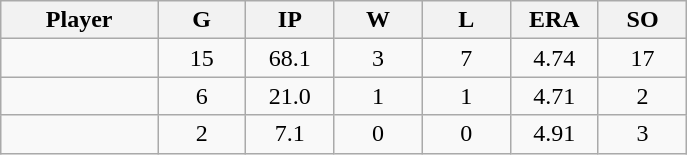<table class="wikitable sortable">
<tr>
<th bgcolor="#DDDDFF" width="16%">Player</th>
<th bgcolor="#DDDDFF" width="9%">G</th>
<th bgcolor="#DDDDFF" width="9%">IP</th>
<th bgcolor="#DDDDFF" width="9%">W</th>
<th bgcolor="#DDDDFF" width="9%">L</th>
<th bgcolor="#DDDDFF" width="9%">ERA</th>
<th bgcolor="#DDDDFF" width="9%">SO</th>
</tr>
<tr align="center">
<td></td>
<td>15</td>
<td>68.1</td>
<td>3</td>
<td>7</td>
<td>4.74</td>
<td>17</td>
</tr>
<tr align="center">
<td></td>
<td>6</td>
<td>21.0</td>
<td>1</td>
<td>1</td>
<td>4.71</td>
<td>2</td>
</tr>
<tr align="center">
<td></td>
<td>2</td>
<td>7.1</td>
<td>0</td>
<td>0</td>
<td>4.91</td>
<td>3</td>
</tr>
</table>
